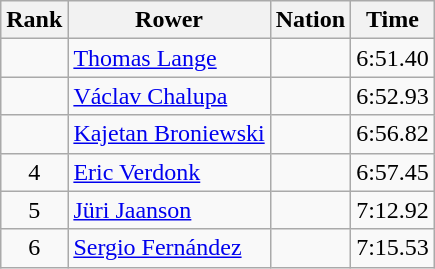<table class="wikitable sortable" style="text-align:center">
<tr>
<th>Rank</th>
<th>Rower</th>
<th>Nation</th>
<th>Time</th>
</tr>
<tr>
<td></td>
<td align=left><a href='#'>Thomas Lange</a></td>
<td align=left></td>
<td>6:51.40</td>
</tr>
<tr>
<td></td>
<td align=left><a href='#'>Václav Chalupa</a></td>
<td align=left></td>
<td>6:52.93</td>
</tr>
<tr>
<td></td>
<td align=left><a href='#'>Kajetan Broniewski</a></td>
<td align=left></td>
<td>6:56.82</td>
</tr>
<tr>
<td>4</td>
<td align=left><a href='#'>Eric Verdonk</a></td>
<td align=left></td>
<td>6:57.45</td>
</tr>
<tr>
<td>5</td>
<td align=left><a href='#'>Jüri Jaanson</a></td>
<td align=left></td>
<td>7:12.92</td>
</tr>
<tr>
<td>6</td>
<td align=left><a href='#'>Sergio Fernández</a></td>
<td align=left></td>
<td>7:15.53</td>
</tr>
</table>
